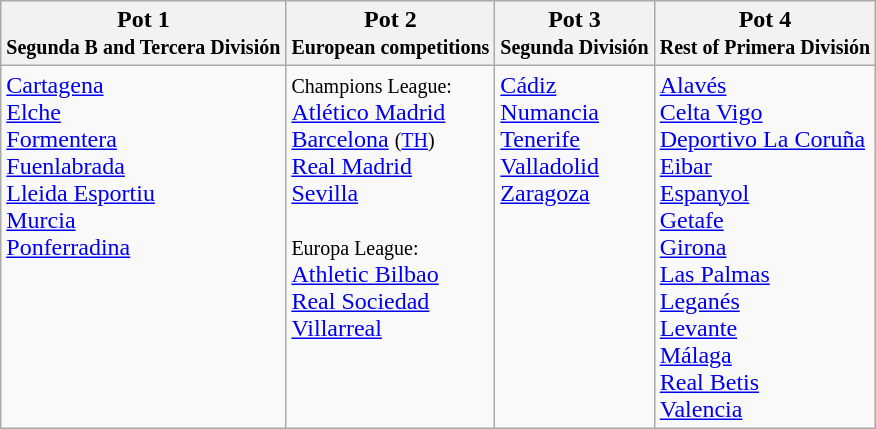<table class="wikitable">
<tr>
<th>Pot 1<br><small>Segunda B and Tercera División</small></th>
<th>Pot 2<br><small>European competitions</small></th>
<th>Pot 3<br><small>Segunda División</small></th>
<th>Pot 4<br><small>Rest of Primera División</small></th>
</tr>
<tr>
<td valign=top><a href='#'>Cartagena</a><br><a href='#'>Elche</a><br><a href='#'>Formentera</a><br><a href='#'>Fuenlabrada</a><br><a href='#'>Lleida Esportiu</a><br><a href='#'>Murcia</a><br><a href='#'>Ponferradina</a><br></td>
<td valign=top><small>Champions League:</small><br><a href='#'>Atlético Madrid</a><br><a href='#'>Barcelona</a> <small>(<a href='#'>TH</a>)</small><br><a href='#'>Real Madrid</a> <br><a href='#'>Sevilla</a><br><br><small>Europa League:</small><br><a href='#'>Athletic Bilbao</a><br><a href='#'>Real Sociedad</a><br><a href='#'>Villarreal</a></td>
<td valign=top><a href='#'>Cádiz</a><br><a href='#'>Numancia</a><br><a href='#'>Tenerife</a><br><a href='#'>Valladolid</a><br><a href='#'>Zaragoza</a></td>
<td valign=top><a href='#'>Alavés</a><br><a href='#'>Celta Vigo</a><br><a href='#'>Deportivo La Coruña</a><br><a href='#'>Eibar</a><br><a href='#'>Espanyol</a><br><a href='#'>Getafe</a><br><a href='#'>Girona</a><br><a href='#'>Las Palmas</a><br><a href='#'>Leganés</a><br><a href='#'>Levante</a><br><a href='#'>Málaga</a><br><a href='#'>Real Betis</a><br><a href='#'>Valencia</a></td>
</tr>
</table>
